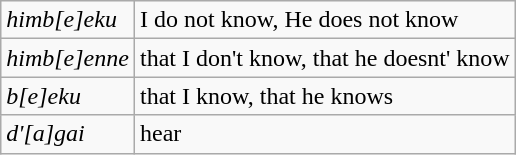<table class="wikitable">
<tr>
<td><em>himb[e]eku</em></td>
<td>I do not know, He does not know</td>
</tr>
<tr>
<td><em>himb[e]enne</em></td>
<td>that I don't know, that he doesnt' know</td>
</tr>
<tr>
<td><em>b[e]eku</em></td>
<td>that I know, that he knows</td>
</tr>
<tr>
<td><em>d'[a]gai</em></td>
<td>hear</td>
</tr>
</table>
